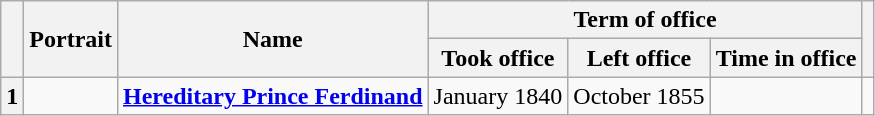<table class="wikitable" style="text-align:center">
<tr>
<th rowspan=2></th>
<th rowspan=2>Portrait</th>
<th rowspan=2>Name<br></th>
<th colspan=3>Term of office</th>
<th rowspan=2></th>
</tr>
<tr>
<th>Took office</th>
<th>Left office</th>
<th>Time in office</th>
</tr>
<tr>
<th>1</th>
<td></td>
<td><strong><a href='#'>Hereditary Prince Ferdinand</a></strong><br></td>
<td>January 1840</td>
<td>October 1855</td>
<td></td>
<td></td>
</tr>
</table>
